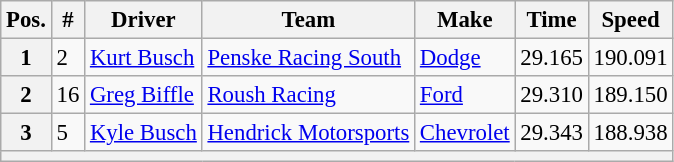<table class="wikitable" style="font-size:95%">
<tr>
<th>Pos.</th>
<th>#</th>
<th>Driver</th>
<th>Team</th>
<th>Make</th>
<th>Time</th>
<th>Speed</th>
</tr>
<tr>
<th>1</th>
<td>2</td>
<td><a href='#'>Kurt Busch</a></td>
<td><a href='#'>Penske Racing South</a></td>
<td><a href='#'>Dodge</a></td>
<td>29.165</td>
<td>190.091</td>
</tr>
<tr>
<th>2</th>
<td>16</td>
<td><a href='#'>Greg Biffle</a></td>
<td><a href='#'>Roush Racing</a></td>
<td><a href='#'>Ford</a></td>
<td>29.310</td>
<td>189.150</td>
</tr>
<tr>
<th>3</th>
<td>5</td>
<td><a href='#'>Kyle Busch</a></td>
<td><a href='#'>Hendrick Motorsports</a></td>
<td><a href='#'>Chevrolet</a></td>
<td>29.343</td>
<td>188.938</td>
</tr>
<tr>
<th colspan="7"></th>
</tr>
</table>
